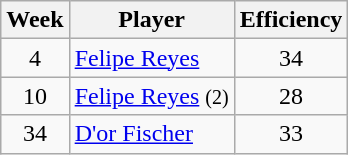<table class="wikitable sortable" style="text-align: center;">
<tr>
<th align="center">Week</th>
<th align="center">Player</th>
<th align="center">Efficiency</th>
</tr>
<tr>
<td>4</td>
<td align="left"> <a href='#'>Felipe Reyes</a></td>
<td>34</td>
</tr>
<tr>
<td>10</td>
<td align="left"> <a href='#'>Felipe Reyes</a> <small>(2)</small></td>
<td>28</td>
</tr>
<tr>
<td>34</td>
<td align="left"> <a href='#'>D'or Fischer</a></td>
<td>33</td>
</tr>
</table>
